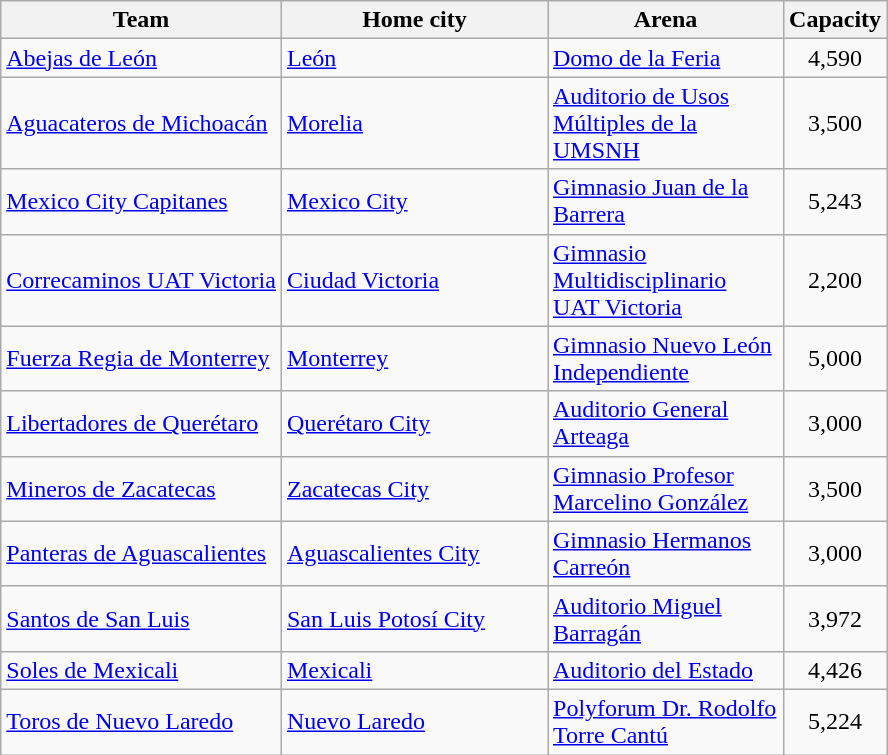<table class="wikitable sortable">
<tr>
<th>Team</th>
<th width=170>Home city</th>
<th width=150>Arena</th>
<th>Capacity</th>
</tr>
<tr>
<td><a href='#'>Abejas de León</a></td>
<td><a href='#'>León</a></td>
<td><a href='#'>Domo de la Feria</a></td>
<td style="text-align:center">4,590</td>
</tr>
<tr>
<td><a href='#'>Aguacateros de Michoacán</a></td>
<td><a href='#'>Morelia</a></td>
<td><a href='#'>Auditorio de Usos Múltiples de la UMSNH</a></td>
<td style="text-align:center">3,500</td>
</tr>
<tr>
<td><a href='#'>Mexico City Capitanes</a></td>
<td><a href='#'>Mexico City</a></td>
<td><a href='#'>Gimnasio Juan de la Barrera</a></td>
<td style="text-align:center">5,243</td>
</tr>
<tr>
<td><a href='#'>Correcaminos UAT Victoria</a></td>
<td><a href='#'>Ciudad Victoria</a></td>
<td><a href='#'>Gimnasio Multidisciplinario UAT Victoria</a></td>
<td style="text-align:center">2,200</td>
</tr>
<tr>
<td><a href='#'>Fuerza Regia de Monterrey</a></td>
<td><a href='#'>Monterrey</a></td>
<td><a href='#'>Gimnasio Nuevo León Independiente</a></td>
<td style="text-align:center">5,000</td>
</tr>
<tr>
<td><a href='#'>Libertadores de Querétaro</a></td>
<td><a href='#'>Querétaro City</a></td>
<td><a href='#'>Auditorio General Arteaga</a></td>
<td style="text-align:center">3,000</td>
</tr>
<tr>
<td><a href='#'>Mineros de Zacatecas</a></td>
<td><a href='#'>Zacatecas City</a></td>
<td><a href='#'>Gimnasio Profesor Marcelino González</a></td>
<td style="text-align:center">3,500</td>
</tr>
<tr>
<td><a href='#'>Panteras de Aguascalientes</a></td>
<td><a href='#'>Aguascalientes City</a></td>
<td><a href='#'>Gimnasio Hermanos Carreón</a></td>
<td style="text-align:center">3,000</td>
</tr>
<tr>
<td><a href='#'>Santos de San Luis</a></td>
<td><a href='#'>San Luis Potosí City</a></td>
<td><a href='#'>Auditorio Miguel Barragán</a></td>
<td style="text-align:center">3,972</td>
</tr>
<tr>
<td><a href='#'>Soles de Mexicali</a></td>
<td><a href='#'>Mexicali</a></td>
<td><a href='#'>Auditorio del Estado</a></td>
<td style="text-align:center">4,426</td>
</tr>
<tr>
<td><a href='#'>Toros de Nuevo Laredo</a></td>
<td><a href='#'>Nuevo Laredo</a></td>
<td><a href='#'>Polyforum Dr. Rodolfo Torre Cantú</a></td>
<td style="text-align:center">5,224</td>
</tr>
</table>
